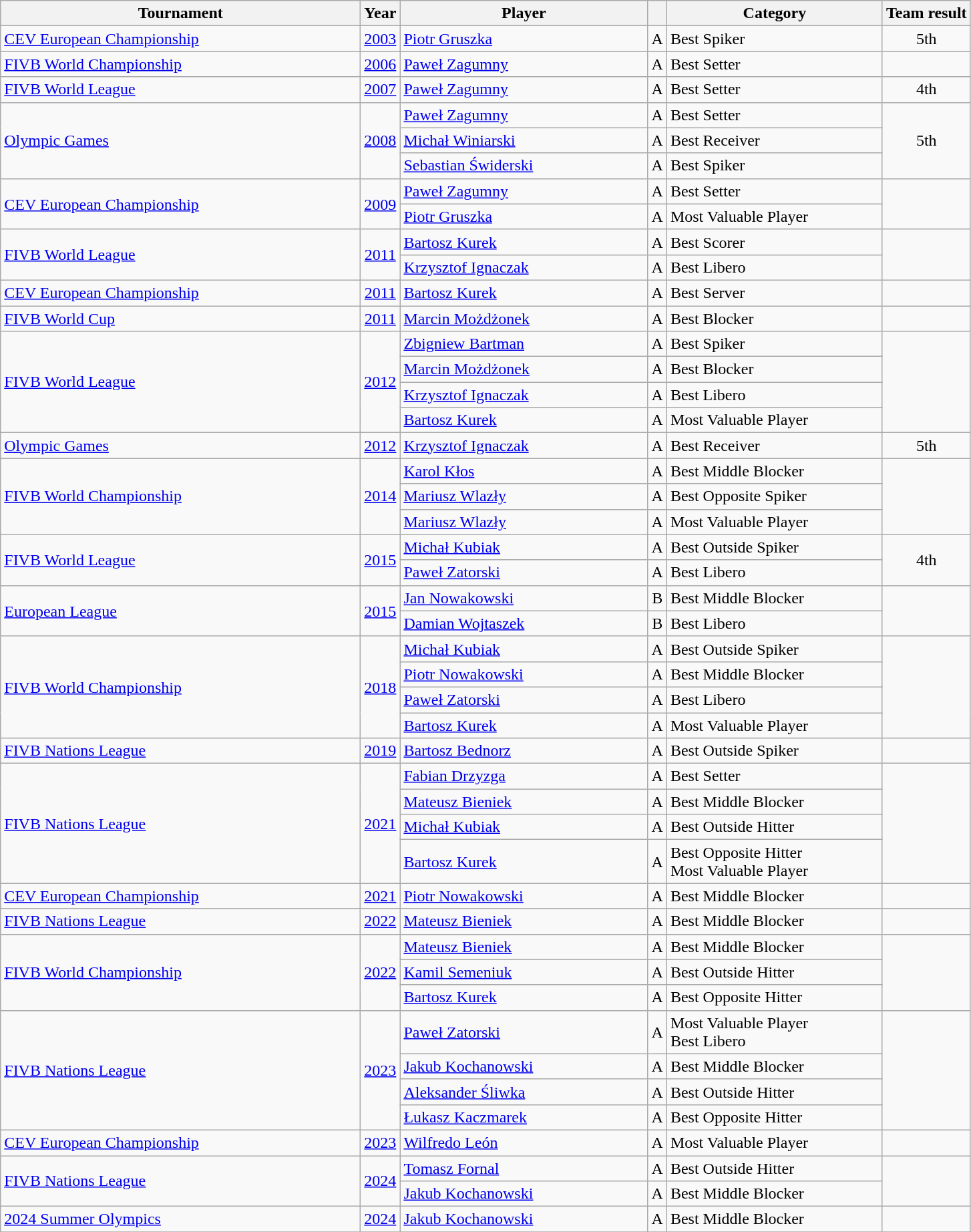<table class="wikitable sortable">
<tr>
<th style="width:22em">Tournament</th>
<th>Year</th>
<th style="width:15em">Player</th>
<th></th>
<th style="width:13em">Category</th>
<th>Team result</th>
</tr>
<tr>
<td> <a href='#'>CEV European Championship</a></td>
<td align=center><a href='#'>2003</a></td>
<td><a href='#'>Piotr Gruszka</a></td>
<td align=center>A</td>
<td>Best Spiker</td>
<td align=center>5th</td>
</tr>
<tr>
<td> <a href='#'>FIVB World Championship</a></td>
<td align=center><a href='#'>2006</a></td>
<td><a href='#'>Paweł Zagumny</a></td>
<td align=center>A</td>
<td>Best Setter</td>
<td align=center></td>
</tr>
<tr>
<td> <a href='#'>FIVB World League</a></td>
<td align=center><a href='#'>2007</a></td>
<td><a href='#'>Paweł Zagumny</a></td>
<td align=center>A</td>
<td>Best Setter</td>
<td align=center>4th</td>
</tr>
<tr>
<td rowspan=3> <a href='#'>Olympic Games</a></td>
<td align=center rowspan=3><a href='#'>2008</a></td>
<td><a href='#'>Paweł Zagumny</a></td>
<td align=center>A</td>
<td>Best Setter</td>
<td align=center rowspan=3>5th</td>
</tr>
<tr>
<td><a href='#'>Michał Winiarski</a></td>
<td align=center>A</td>
<td>Best Receiver</td>
</tr>
<tr>
<td><a href='#'>Sebastian Świderski</a></td>
<td align=center>A</td>
<td>Best Spiker</td>
</tr>
<tr>
<td rowspan=2> <a href='#'>CEV European Championship</a></td>
<td align=center rowspan=2><a href='#'>2009</a></td>
<td><a href='#'>Paweł Zagumny</a></td>
<td align=center>A</td>
<td>Best Setter</td>
<td align=center rowspan=2></td>
</tr>
<tr>
<td><a href='#'>Piotr Gruszka</a></td>
<td align=center>A</td>
<td>Most Valuable Player</td>
</tr>
<tr>
<td rowspan=2> <a href='#'>FIVB World League</a></td>
<td align=center rowspan=2><a href='#'>2011</a></td>
<td><a href='#'>Bartosz Kurek</a></td>
<td align=center>A</td>
<td>Best Scorer</td>
<td align=center rowspan=2></td>
</tr>
<tr>
<td><a href='#'>Krzysztof Ignaczak</a></td>
<td align=center>A</td>
<td>Best Libero</td>
</tr>
<tr>
<td> <a href='#'>CEV European Championship</a></td>
<td align=center><a href='#'>2011</a></td>
<td><a href='#'>Bartosz Kurek</a></td>
<td align=center>A</td>
<td>Best Server</td>
<td align=center></td>
</tr>
<tr>
<td> <a href='#'>FIVB World Cup</a></td>
<td align=center><a href='#'>2011</a></td>
<td><a href='#'>Marcin Możdżonek</a></td>
<td align=center>A</td>
<td>Best Blocker</td>
<td align=center></td>
</tr>
<tr>
<td rowspan=4> <a href='#'>FIVB World League</a></td>
<td align=center rowspan=4><a href='#'>2012</a></td>
<td><a href='#'>Zbigniew Bartman</a></td>
<td align=center>A</td>
<td>Best Spiker</td>
<td align=center rowspan=4></td>
</tr>
<tr>
<td><a href='#'>Marcin Możdżonek</a></td>
<td align=center>A</td>
<td>Best Blocker</td>
</tr>
<tr>
<td><a href='#'>Krzysztof Ignaczak</a></td>
<td align=center>A</td>
<td>Best Libero</td>
</tr>
<tr>
<td><a href='#'>Bartosz Kurek</a></td>
<td align=center>A</td>
<td>Most Valuable Player</td>
</tr>
<tr>
<td> <a href='#'>Olympic Games</a></td>
<td align=center><a href='#'>2012</a></td>
<td><a href='#'>Krzysztof Ignaczak</a></td>
<td align=center>A</td>
<td>Best Receiver</td>
<td align=center>5th</td>
</tr>
<tr>
<td rowspan=3> <a href='#'>FIVB World Championship</a></td>
<td align=center rowspan=3><a href='#'>2014</a></td>
<td><a href='#'>Karol Kłos</a></td>
<td align=center>A</td>
<td>Best Middle Blocker</td>
<td align=center rowspan=3></td>
</tr>
<tr>
<td><a href='#'>Mariusz Wlazły</a></td>
<td align=center>A</td>
<td>Best Opposite Spiker</td>
</tr>
<tr>
<td><a href='#'>Mariusz Wlazły</a></td>
<td align=center>A</td>
<td>Most Valuable Player</td>
</tr>
<tr>
<td rowspan=2> <a href='#'>FIVB World League</a></td>
<td align=center rowspan=2><a href='#'>2015</a></td>
<td><a href='#'>Michał Kubiak</a></td>
<td align=center>A</td>
<td>Best Outside Spiker</td>
<td align=center rowspan=2>4th</td>
</tr>
<tr>
<td><a href='#'>Paweł Zatorski</a></td>
<td align=center>A</td>
<td>Best Libero</td>
</tr>
<tr>
<td rowspan=2> <a href='#'>European League</a></td>
<td align=center rowspan=2><a href='#'>2015</a></td>
<td><a href='#'>Jan Nowakowski</a></td>
<td align=center>B</td>
<td>Best Middle Blocker</td>
<td align=center rowspan=2></td>
</tr>
<tr>
<td><a href='#'>Damian Wojtaszek</a></td>
<td align=center>B</td>
<td>Best Libero</td>
</tr>
<tr>
<td rowspan=4>  <a href='#'>FIVB World Championship</a></td>
<td align=center rowspan=4><a href='#'>2018</a></td>
<td><a href='#'>Michał Kubiak</a></td>
<td align=center>A</td>
<td>Best Outside Spiker</td>
<td align=center rowspan=4></td>
</tr>
<tr>
<td><a href='#'>Piotr Nowakowski</a></td>
<td align=center>A</td>
<td>Best Middle Blocker</td>
</tr>
<tr>
<td><a href='#'>Paweł Zatorski</a></td>
<td align=center>A</td>
<td>Best Libero</td>
</tr>
<tr>
<td><a href='#'>Bartosz Kurek</a></td>
<td align=center>A</td>
<td>Most Valuable Player</td>
</tr>
<tr>
<td> <a href='#'>FIVB Nations League</a></td>
<td align=center><a href='#'>2019</a></td>
<td><a href='#'>Bartosz Bednorz</a></td>
<td align=center>A</td>
<td>Best Outside Spiker</td>
<td align=center></td>
</tr>
<tr>
<td rowspan=4> <a href='#'>FIVB Nations League</a></td>
<td rowspan=4 align=center><a href='#'>2021</a></td>
<td><a href='#'>Fabian Drzyzga</a></td>
<td align=center>A</td>
<td>Best Setter</td>
<td align=center rowspan=4></td>
</tr>
<tr>
<td><a href='#'>Mateusz Bieniek</a></td>
<td align=center>A</td>
<td>Best Middle Blocker</td>
</tr>
<tr>
<td><a href='#'>Michał Kubiak</a></td>
<td align=center>A</td>
<td>Best Outside Hitter</td>
</tr>
<tr>
<td><a href='#'>Bartosz Kurek</a></td>
<td align=center>A</td>
<td>Best Opposite Hitter<br>Most Valuable Player</td>
</tr>
<tr>
<td>    <a href='#'>CEV European Championship</a></td>
<td align=center><a href='#'>2021</a></td>
<td><a href='#'>Piotr Nowakowski</a></td>
<td align=center>A</td>
<td>Best Middle Blocker</td>
<td align=center></td>
</tr>
<tr>
<td> <a href='#'>FIVB Nations League</a></td>
<td align=center><a href='#'>2022</a></td>
<td><a href='#'>Mateusz Bieniek</a></td>
<td align=center>A</td>
<td>Best Middle Blocker</td>
<td align=center></td>
</tr>
<tr>
<td rowspan=3> <a href='#'>FIVB World Championship</a></td>
<td align=center rowspan=3><a href='#'>2022</a></td>
<td><a href='#'>Mateusz Bieniek</a></td>
<td align=center>A</td>
<td>Best Middle Blocker</td>
<td align=center rowspan=3></td>
</tr>
<tr>
<td><a href='#'>Kamil Semeniuk</a></td>
<td align=center>A</td>
<td>Best Outside Hitter</td>
</tr>
<tr>
<td><a href='#'>Bartosz Kurek</a></td>
<td align=center>A</td>
<td>Best Opposite Hitter</td>
</tr>
<tr>
<td rowspan=4> <a href='#'>FIVB Nations League</a></td>
<td rowspan=4 align=center><a href='#'>2023</a></td>
<td><a href='#'>Paweł Zatorski</a></td>
<td align=center>A</td>
<td>Most Valuable Player<br> Best Libero</td>
<td align=center rowspan=4></td>
</tr>
<tr>
<td><a href='#'>Jakub Kochanowski</a></td>
<td align=center>A</td>
<td>Best Middle Blocker</td>
</tr>
<tr>
<td><a href='#'>Aleksander Śliwka</a></td>
<td align=center>A</td>
<td>Best Outside Hitter</td>
</tr>
<tr>
<td><a href='#'>Łukasz Kaczmarek</a></td>
<td align=center>A</td>
<td>Best Opposite Hitter</td>
</tr>
<tr>
<td>    <a href='#'>CEV European Championship</a></td>
<td align=center><a href='#'>2023</a></td>
<td><a href='#'>Wilfredo León</a></td>
<td align=center>A</td>
<td>Most Valuable Player</td>
<td align=center rowspan=1></td>
</tr>
<tr>
<td rowspan=2> <a href='#'>FIVB Nations League</a></td>
<td rowspan=2 align=center><a href='#'>2024</a></td>
<td><a href='#'>Tomasz Fornal</a></td>
<td align=center>A</td>
<td>Best Outside Hitter</td>
<td align=center rowspan=2></td>
</tr>
<tr>
<td><a href='#'>Jakub Kochanowski</a></td>
<td align=center>A</td>
<td>Best Middle Blocker</td>
</tr>
<tr>
<td> <a href='#'>2024 Summer Olympics</a></td>
<td align=center><a href='#'>2024</a></td>
<td><a href='#'>Jakub Kochanowski</a></td>
<td align=center>A</td>
<td>Best Middle Blocker</td>
<td align=center></td>
</tr>
<tr>
</tr>
</table>
